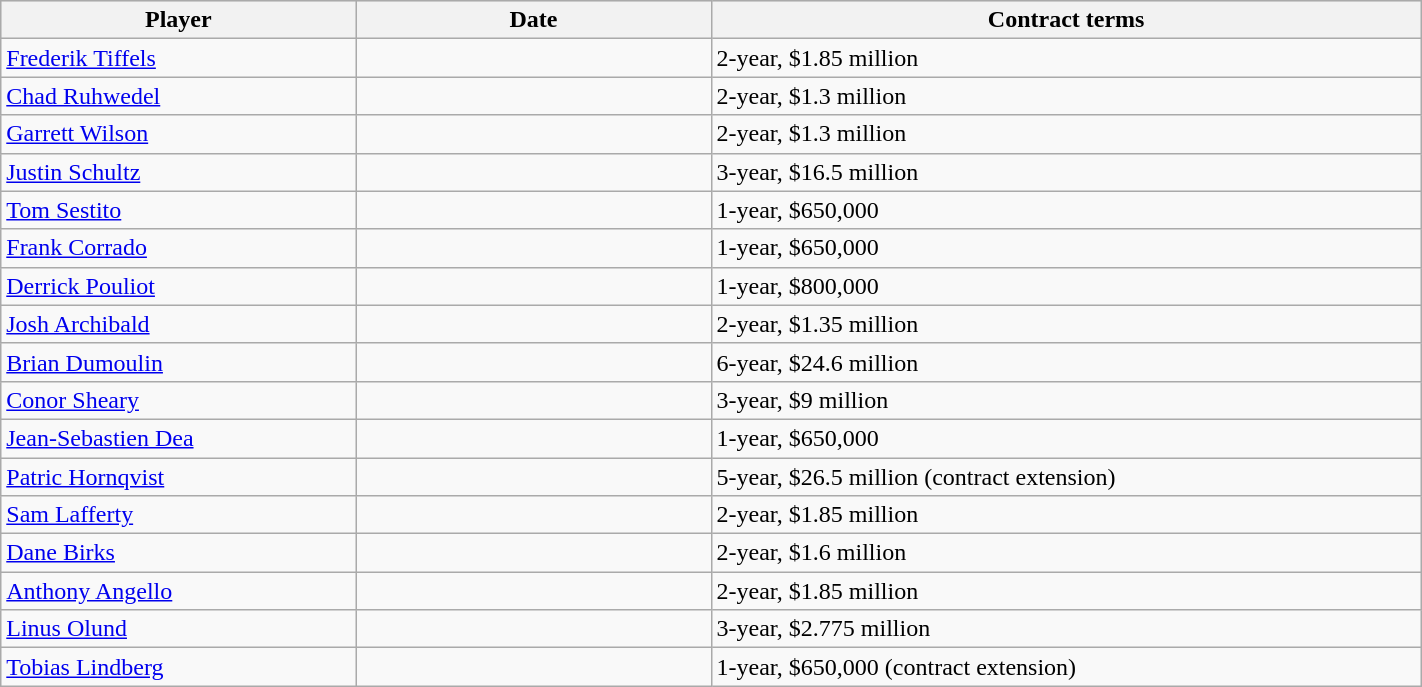<table class="wikitable" style="width:75%;">
<tr style="text-align:center; background:#ddd;">
<th style="width:25%;">Player</th>
<th style="width:25%;">Date</th>
<th style="width:50%;">Contract terms</th>
</tr>
<tr>
<td><a href='#'>Frederik Tiffels</a></td>
<td></td>
<td>2-year, $1.85 million</td>
</tr>
<tr>
<td><a href='#'>Chad Ruhwedel</a></td>
<td></td>
<td>2-year, $1.3 million</td>
</tr>
<tr>
<td><a href='#'>Garrett Wilson</a></td>
<td></td>
<td>2-year, $1.3 million</td>
</tr>
<tr>
<td><a href='#'>Justin Schultz</a></td>
<td></td>
<td>3-year, $16.5 million</td>
</tr>
<tr>
<td><a href='#'>Tom Sestito</a></td>
<td></td>
<td>1-year, $650,000</td>
</tr>
<tr>
<td><a href='#'>Frank Corrado</a></td>
<td></td>
<td>1-year, $650,000</td>
</tr>
<tr>
<td><a href='#'>Derrick Pouliot</a></td>
<td></td>
<td>1-year, $800,000</td>
</tr>
<tr>
<td><a href='#'>Josh Archibald</a></td>
<td></td>
<td>2-year, $1.35 million</td>
</tr>
<tr>
<td><a href='#'>Brian Dumoulin</a></td>
<td></td>
<td>6-year, $24.6 million</td>
</tr>
<tr>
<td><a href='#'>Conor Sheary</a></td>
<td></td>
<td>3-year, $9 million</td>
</tr>
<tr>
<td><a href='#'>Jean-Sebastien Dea</a></td>
<td></td>
<td>1-year, $650,000</td>
</tr>
<tr>
<td><a href='#'>Patric Hornqvist</a></td>
<td></td>
<td>5-year, $26.5 million (contract extension)</td>
</tr>
<tr>
<td><a href='#'>Sam Lafferty</a></td>
<td></td>
<td>2-year, $1.85 million</td>
</tr>
<tr>
<td><a href='#'>Dane Birks</a></td>
<td></td>
<td>2-year, $1.6 million</td>
</tr>
<tr>
<td><a href='#'>Anthony Angello</a></td>
<td></td>
<td>2-year, $1.85 million</td>
</tr>
<tr>
<td><a href='#'>Linus Olund</a></td>
<td></td>
<td>3-year, $2.775 million</td>
</tr>
<tr>
<td><a href='#'>Tobias Lindberg</a></td>
<td></td>
<td>1-year, $650,000 (contract extension)</td>
</tr>
</table>
